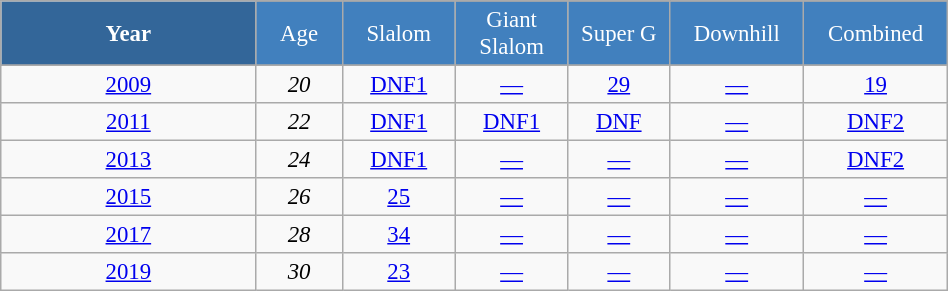<table class="wikitable" style="font-size:95%; text-align:center; border:grey solid 1px; border-collapse:collapse;" width="50%">
<tr style="background-color:#369; color:white;">
<td rowspan="2" colspan="1" width="15%"><strong>Year</strong></td>
</tr>
<tr style="background-color:#4180be; color:white;">
<td width="5%">Age</td>
<td width="5%">Slalom</td>
<td width="5%">Giant<br>Slalom</td>
<td width="5%">Super G</td>
<td width="5%">Downhill</td>
<td width="5%">Combined</td>
</tr>
<tr style="background-color:#8CB2D8; color:white;">
</tr>
<tr>
<td><a href='#'>2009</a></td>
<td><em>20</em></td>
<td><a href='#'>DNF1</a></td>
<td><a href='#'>—</a></td>
<td><a href='#'>29</a></td>
<td><a href='#'>—</a></td>
<td><a href='#'>19</a></td>
</tr>
<tr>
<td><a href='#'>2011</a></td>
<td><em>22</em></td>
<td><a href='#'>DNF1</a></td>
<td><a href='#'>DNF1</a></td>
<td><a href='#'>DNF</a></td>
<td><a href='#'>—</a></td>
<td><a href='#'>DNF2</a></td>
</tr>
<tr>
<td><a href='#'>2013</a></td>
<td><em>24</em></td>
<td><a href='#'>DNF1</a></td>
<td><a href='#'>—</a></td>
<td><a href='#'>—</a></td>
<td><a href='#'>—</a></td>
<td><a href='#'>DNF2</a></td>
</tr>
<tr>
<td><a href='#'>2015</a></td>
<td><em>26</em></td>
<td><a href='#'>25</a></td>
<td><a href='#'>—</a></td>
<td><a href='#'>—</a></td>
<td><a href='#'>—</a></td>
<td><a href='#'>—</a></td>
</tr>
<tr>
<td><a href='#'>2017</a></td>
<td><em>28</em></td>
<td><a href='#'>34</a></td>
<td><a href='#'>—</a></td>
<td><a href='#'>—</a></td>
<td><a href='#'>—</a></td>
<td><a href='#'>—</a></td>
</tr>
<tr>
<td><a href='#'>2019</a></td>
<td><em>30</em></td>
<td><a href='#'>23</a></td>
<td><a href='#'>—</a></td>
<td><a href='#'>—</a></td>
<td><a href='#'>—</a></td>
<td><a href='#'>—</a></td>
</tr>
</table>
